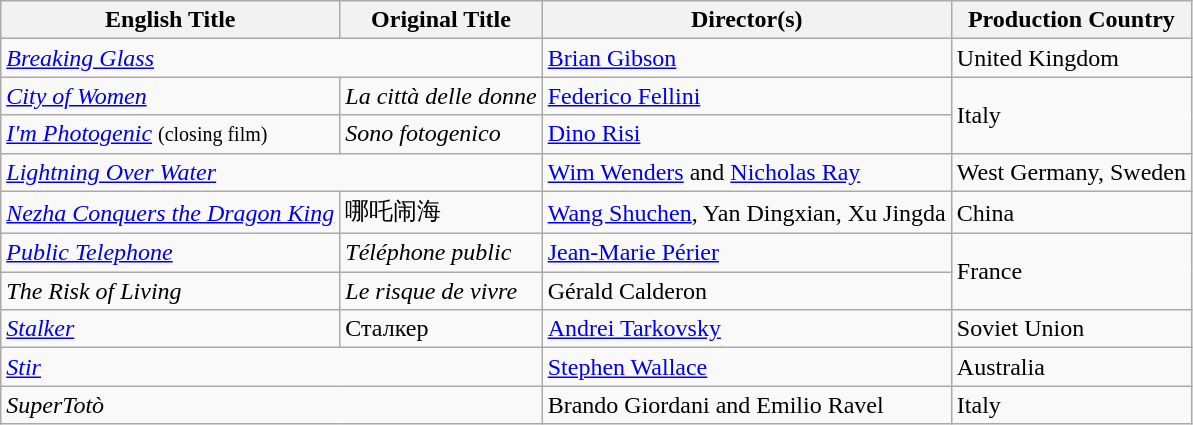<table class="wikitable">
<tr>
<th>English Title</th>
<th>Original Title</th>
<th>Director(s)</th>
<th>Production Country</th>
</tr>
<tr>
<td colspan="2"><em><a href='#'>Breaking Glass</a></em></td>
<td><a href='#'>Brian Gibson</a></td>
<td>United Kingdom</td>
</tr>
<tr>
<td><em><a href='#'>City of Women</a></em></td>
<td><em>La città delle donne</em></td>
<td><a href='#'>Federico Fellini</a></td>
<td rowspan="2">Italy</td>
</tr>
<tr>
<td><em><a href='#'>I'm Photogenic</a></em> <small>(closing film)</small></td>
<td><em>Sono fotogenico</em></td>
<td><a href='#'>Dino Risi</a></td>
</tr>
<tr>
<td colspan="2"><em><a href='#'>Lightning Over Water</a></em></td>
<td><a href='#'>Wim Wenders</a> and <a href='#'>Nicholas Ray</a></td>
<td>West Germany, Sweden</td>
</tr>
<tr>
<td><em><a href='#'>Nezha Conquers the Dragon King</a></em></td>
<td>哪吒闹海</td>
<td><a href='#'>Wang Shuchen</a>, Yan Dingxian, Xu Jingda</td>
<td>China</td>
</tr>
<tr>
<td><em><a href='#'>Public Telephone</a></em></td>
<td><em>Téléphone public</em></td>
<td><a href='#'>Jean-Marie Périer</a></td>
<td rowspan="2">France</td>
</tr>
<tr>
<td><em>The Risk of Living</em></td>
<td><em>Le risque de vivre</em></td>
<td>Gérald Calderon</td>
</tr>
<tr>
<td><em><a href='#'>Stalker</a></em></td>
<td>Сталкер</td>
<td><a href='#'>Andrei Tarkovsky</a></td>
<td>Soviet Union</td>
</tr>
<tr>
<td colspan="2"><em><a href='#'>Stir</a></em></td>
<td><a href='#'>Stephen Wallace</a></td>
<td>Australia</td>
</tr>
<tr>
<td colspan="2"><em>SuperTotò</em></td>
<td>Brando Giordani and Emilio Ravel</td>
<td>Italy</td>
</tr>
</table>
